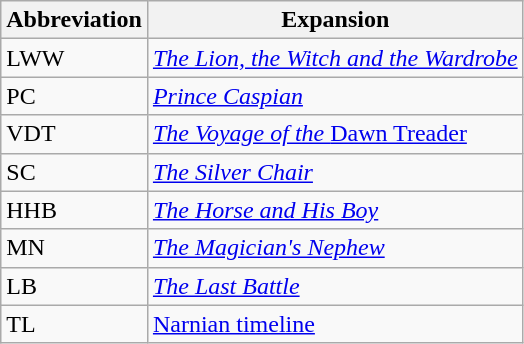<table class="wikitable floatright" style="max-width: 22em">
<tr>
<th>Abbreviation</th>
<th>Expansion</th>
</tr>
<tr>
<td>LWW</td>
<td><em><a href='#'>The Lion, the Witch and the Wardrobe</a></em></td>
</tr>
<tr>
<td>PC</td>
<td><em><a href='#'>Prince Caspian</a></em></td>
</tr>
<tr>
<td>VDT</td>
<td><a href='#'><em>The Voyage of the </em>Dawn Treader</a></td>
</tr>
<tr>
<td>SC</td>
<td><em><a href='#'>The Silver Chair</a></em></td>
</tr>
<tr>
<td>HHB</td>
<td><em><a href='#'>The Horse and His Boy</a></em></td>
</tr>
<tr>
<td>MN</td>
<td><em><a href='#'>The Magician's Nephew</a></em></td>
</tr>
<tr>
<td>LB</td>
<td><em><a href='#'>The Last Battle</a></em></td>
</tr>
<tr>
<td>TL</td>
<td><a href='#'>Narnian timeline</a></td>
</tr>
</table>
